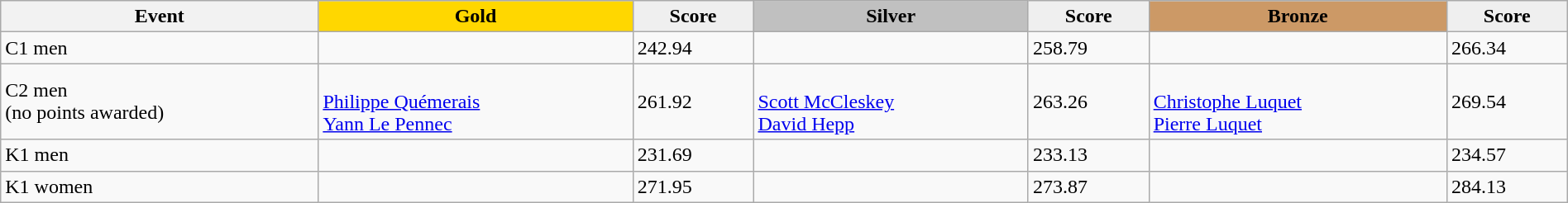<table class="wikitable" width=100%>
<tr>
<th>Event</th>
<td align=center bgcolor="gold"><strong>Gold</strong></td>
<td align=center bgcolor="EFEFEF"><strong>Score</strong></td>
<td align=center bgcolor="silver"><strong>Silver</strong></td>
<td align=center bgcolor="EFEFEF"><strong>Score</strong></td>
<td align=center bgcolor="CC9966"><strong>Bronze</strong></td>
<td align=center bgcolor="EFEFEF"><strong>Score</strong></td>
</tr>
<tr>
<td>C1 men</td>
<td></td>
<td>242.94</td>
<td></td>
<td>258.79</td>
<td></td>
<td>266.34</td>
</tr>
<tr>
<td>C2 men<br>(no points awarded)</td>
<td><br><a href='#'>Philippe Quémerais</a><br><a href='#'>Yann Le Pennec</a></td>
<td>261.92</td>
<td><br><a href='#'>Scott McCleskey</a><br><a href='#'>David Hepp</a></td>
<td>263.26</td>
<td><br><a href='#'>Christophe Luquet</a><br><a href='#'>Pierre Luquet</a></td>
<td>269.54</td>
</tr>
<tr>
<td>K1 men</td>
<td></td>
<td>231.69</td>
<td></td>
<td>233.13</td>
<td></td>
<td>234.57</td>
</tr>
<tr>
<td>K1 women</td>
<td></td>
<td>271.95</td>
<td></td>
<td>273.87</td>
<td></td>
<td>284.13</td>
</tr>
</table>
